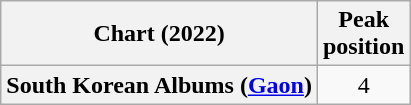<table class="wikitable plainrowheaders" style="text-align:center">
<tr>
<th scope="col">Chart (2022)</th>
<th scope="col">Peak<br>position</th>
</tr>
<tr>
<th scope="row">South Korean Albums (<a href='#'>Gaon</a>)</th>
<td>4</td>
</tr>
</table>
